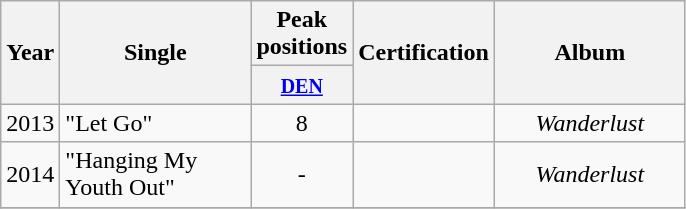<table class="wikitable">
<tr>
<th align="center" rowspan="2" width="10">Year</th>
<th align="center" rowspan="2" width="120">Single</th>
<th align="center" colspan="1" width="20">Peak positions</th>
<th align="center" rowspan="2" width="60">Certification</th>
<th align="center" rowspan="2" width="120">Album</th>
</tr>
<tr>
<th width="20"><small><a href='#'>DEN</a><br></small></th>
</tr>
<tr>
<td>2013</td>
<td>"Let Go"</td>
<td style="text-align:center;">8</td>
<td style="text-align:center;"></td>
<td style="text-align:center;"><em>Wanderlust</em></td>
</tr>
<tr>
<td>2014</td>
<td>"Hanging My Youth Out"</td>
<td style="text-align:center;">-</td>
<td style="text-align:center;"></td>
<td style="text-align:center;"><em>Wanderlust</em></td>
</tr>
<tr>
</tr>
</table>
